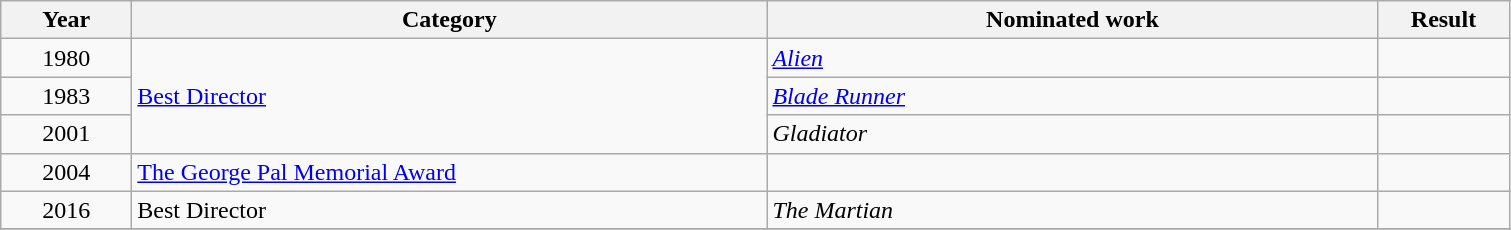<table class=wikitable>
<tr>
<th scope="col" style="width:5em;">Year</th>
<th scope="col" style="width:26em;">Category</th>
<th scope="col" style="width:25em;">Nominated work</th>
<th scope="col" style="width:5em;">Result</th>
</tr>
<tr>
<td style="text-align:center;">1980</td>
<td rowspan=3><a href='#'>Best Director</a></td>
<td><em><a href='#'>Alien</a></em></td>
<td></td>
</tr>
<tr>
<td style="text-align:center;">1983</td>
<td><em><a href='#'>Blade Runner</a></em></td>
<td></td>
</tr>
<tr>
<td style="text-align:center;">2001</td>
<td><em>Gladiator</em></td>
<td></td>
</tr>
<tr>
<td style="text-align:center;">2004</td>
<td><a href='#'>The George Pal Memorial Award</a></td>
<td></td>
<td></td>
</tr>
<tr>
<td style="text-align:center;">2016</td>
<td>Best Director</td>
<td><em>The Martian</em></td>
<td></td>
</tr>
<tr>
</tr>
</table>
